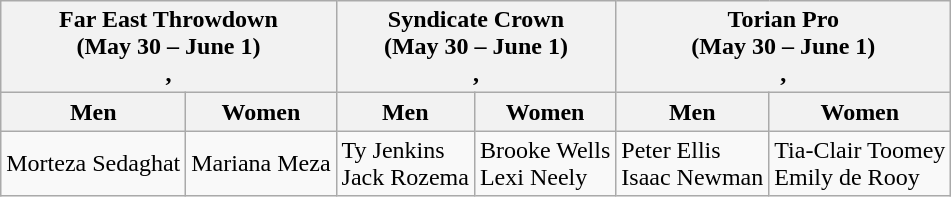<table class="wikitable">
<tr>
<th colspan="2">Far East Throwdown<br>(May 30 – June 1)<br> , </th>
<th colspan="2">Syndicate Crown<br>(May 30 – June 1)<br> , </th>
<th colspan="2">Torian Pro<br>(May 30 – June 1) <br>, </th>
</tr>
<tr>
<th>Men</th>
<th>Women</th>
<th>Men</th>
<th>Women</th>
<th>Men</th>
<th>Women</th>
</tr>
<tr>
<td> Morteza Sedaghat</td>
<td> Mariana Meza</td>
<td> Ty Jenkins<br> Jack Rozema</td>
<td> Brooke Wells<br> Lexi Neely</td>
<td> Peter Ellis</br> Isaac Newman</td>
<td> Tia-Clair Toomey<br> Emily de Rooy</td>
</tr>
</table>
